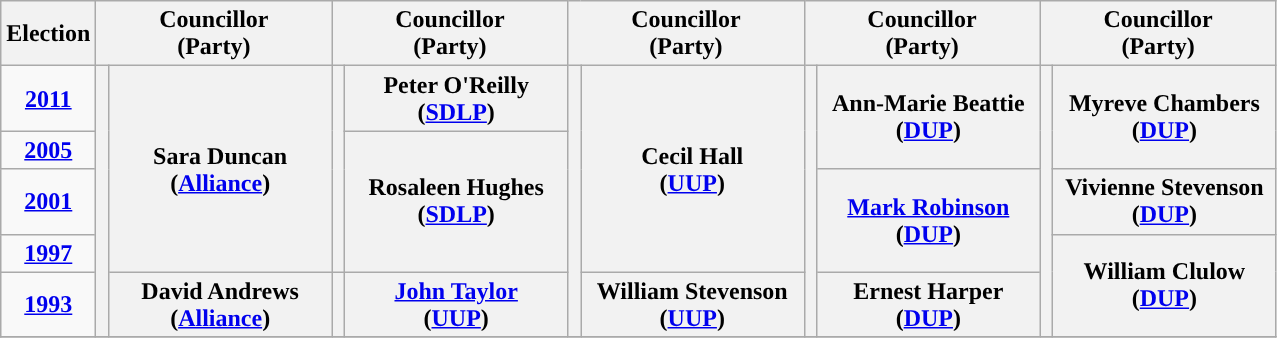<table class="wikitable" style="text-align:center">
<tr>
<th scope="col" width="50">Election</th>
<th scope="col" width="150" colspan = "2">Councillor<br> (Party)</th>
<th scope="col" width="150" colspan = "2">Councillor<br> (Party)</th>
<th scope="col" width="150" colspan = "2">Councillor<br> (Party)</th>
<th scope="col" width="150" colspan = "2">Councillor<br> (Party)</th>
<th scope="col" width="150" colspan = "2">Councillor<br> (Party)</th>
</tr>
<tr>
<td><strong><a href='#'>2011</a></strong></td>
<th rowspan="5" width="1" style="background-color: "></th>
<th rowspan = "4">Sara Duncan <br> (<a href='#'>Alliance</a>)</th>
<th rowspan="4" width="1" style="background-color: "></th>
<th rowspan = "1">Peter O'Reilly <br> (<a href='#'>SDLP</a>)</th>
<th rowspan="5" width="1" style="background-color: "></th>
<th rowspan = "4">Cecil Hall <br> (<a href='#'>UUP</a>)</th>
<th rowspan="5" width="1" style="background-color: "></th>
<th rowspan = "2">Ann-Marie Beattie <br> (<a href='#'>DUP</a>)</th>
<th rowspan="5" width="1" style="background-color: "></th>
<th rowspan = "2">Myreve Chambers <br> (<a href='#'>DUP</a>)</th>
</tr>
<tr>
<td><strong><a href='#'>2005</a></strong></td>
<th rowspan = "3">Rosaleen Hughes <br> (<a href='#'>SDLP</a>)</th>
</tr>
<tr>
<td><strong><a href='#'>2001</a></strong></td>
<th rowspan = "2"><a href='#'>Mark Robinson</a> <br> (<a href='#'>DUP</a>)</th>
<th rowspan = "1">Vivienne Stevenson <br> (<a href='#'>DUP</a>)</th>
</tr>
<tr>
<td><strong><a href='#'>1997</a></strong></td>
<th rowspan = "2">William Clulow <br> (<a href='#'>DUP</a>)</th>
</tr>
<tr>
<td><strong><a href='#'>1993</a></strong></td>
<th rowspan = "1">David Andrews <br> (<a href='#'>Alliance</a>)</th>
<th rowspan="1" width="1" style="background-color: "></th>
<th rowspan = "1"><a href='#'>John Taylor</a> <br> (<a href='#'>UUP</a>)</th>
<th rowspan = "1">William Stevenson <br> (<a href='#'>UUP</a>)</th>
<th rowspan = "1">Ernest Harper <br> (<a href='#'>DUP</a>)</th>
</tr>
<tr>
</tr>
</table>
